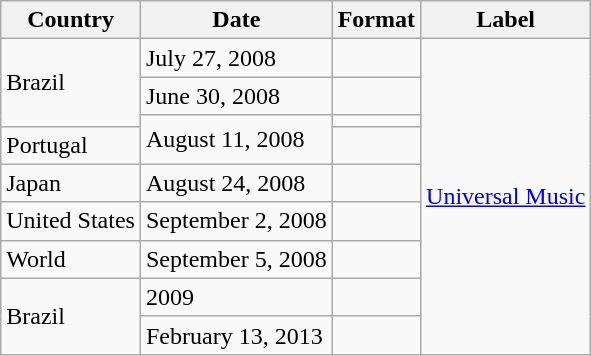<table class="wikitable plainrowheaders">
<tr>
<th scope="col">Country</th>
<th scope="col">Date</th>
<th scope="col">Format</th>
<th scope="col">Label</th>
</tr>
<tr>
<td rowspan="3">Brazil</td>
<td rowspan="1">July 27, 2008</td>
<td rowspan="1"></td>
<td rowspan="9"><a href='#'>Universal Music</a></td>
</tr>
<tr>
<td rowspan="1">June 30, 2008</td>
<td rowspan="1"></td>
</tr>
<tr>
<td rowspan="2">August 11, 2008</td>
<td rowspan="1"></td>
</tr>
<tr>
<td rowspan="1">Portugal</td>
<td rowspan="1"></td>
</tr>
<tr>
<td rowspan="1">Japan</td>
<td rowspan="1">August 24, 2008</td>
<td rowspan="1"></td>
</tr>
<tr>
<td rowspan="1">United States</td>
<td rowspan="1">September 2, 2008</td>
<td rowspan="1"></td>
</tr>
<tr>
<td rowspan="1">World</td>
<td rowspan="1">September 5, 2008</td>
<td rowspan="1"></td>
</tr>
<tr>
<td rowspan="2">Brazil</td>
<td rowspan="1">2009</td>
<td rowspan="1"></td>
</tr>
<tr>
<td rowspan="1">February 13, 2013</td>
<td rowspan="1"></td>
</tr>
</table>
